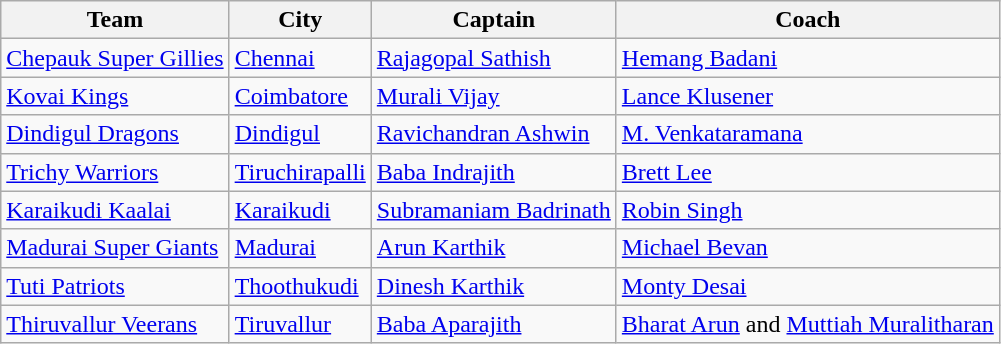<table class="wikitable sortable">
<tr>
<th><strong>Team</strong></th>
<th><strong>City</strong></th>
<th><strong>Captain</strong></th>
<th><strong>Coach</strong></th>
</tr>
<tr>
<td><a href='#'>Chepauk Super Gillies</a></td>
<td><a href='#'>Chennai</a></td>
<td><a href='#'>Rajagopal Sathish</a></td>
<td><a href='#'>Hemang Badani</a></td>
</tr>
<tr>
<td><a href='#'>Kovai Kings</a></td>
<td><a href='#'>Coimbatore</a></td>
<td><a href='#'>Murali Vijay</a></td>
<td><a href='#'>Lance Klusener</a></td>
</tr>
<tr>
<td><a href='#'>Dindigul Dragons</a></td>
<td><a href='#'>Dindigul</a></td>
<td><a href='#'>Ravichandran Ashwin</a></td>
<td><a href='#'>M. Venkataramana</a></td>
</tr>
<tr>
<td><a href='#'>Trichy Warriors</a></td>
<td><a href='#'>Tiruchirapalli</a></td>
<td><a href='#'>Baba Indrajith</a></td>
<td><a href='#'>Brett Lee</a></td>
</tr>
<tr>
<td><a href='#'>Karaikudi Kaalai</a></td>
<td><a href='#'>Karaikudi</a></td>
<td><a href='#'>Subramaniam Badrinath</a></td>
<td><a href='#'>Robin Singh</a></td>
</tr>
<tr>
<td><a href='#'>Madurai Super Giants</a></td>
<td><a href='#'>Madurai</a></td>
<td><a href='#'>Arun Karthik</a></td>
<td><a href='#'>Michael Bevan</a></td>
</tr>
<tr>
<td><a href='#'>Tuti Patriots</a></td>
<td><a href='#'>Thoothukudi</a></td>
<td><a href='#'>Dinesh Karthik</a></td>
<td><a href='#'>Monty Desai</a></td>
</tr>
<tr>
<td><a href='#'>Thiruvallur Veerans</a></td>
<td><a href='#'>Tiruvallur</a></td>
<td><a href='#'>Baba Aparajith</a></td>
<td><a href='#'>Bharat Arun</a> and <a href='#'>Muttiah Muralitharan</a></td>
</tr>
</table>
